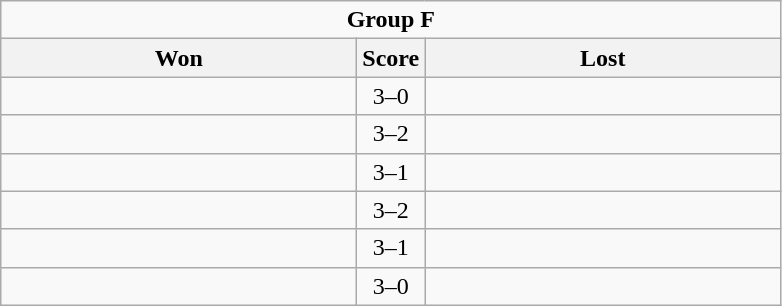<table class="wikitable" style="text-align: center;">
<tr>
<td colspan="3"><strong>Group F</strong></td>
</tr>
<tr>
<th scope="col" style="width: 230px;">Won</th>
<th scope="col" style="width: 30px;">Score</th>
<th scope="col" style="width: 230px;">Lost</th>
</tr>
<tr>
<td></td>
<td>3–0</td>
<td></td>
</tr>
<tr>
<td></td>
<td>3–2</td>
<td></td>
</tr>
<tr>
<td></td>
<td>3–1</td>
<td></td>
</tr>
<tr>
<td></td>
<td>3–2</td>
<td></td>
</tr>
<tr>
<td></td>
<td>3–1</td>
<td></td>
</tr>
<tr>
<td></td>
<td>3–0</td>
<td></td>
</tr>
</table>
